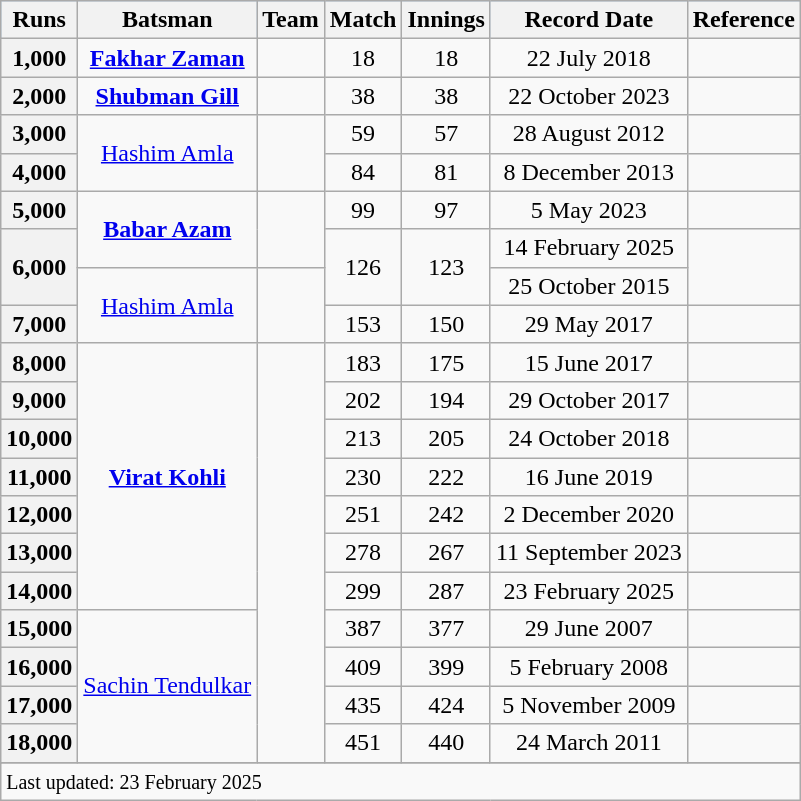<table class="wikitable plainrowheaders sortable" style="text-align:center;">
<tr style="background:#9cf;">
<th scope="col" style="text-align:center;">Runs</th>
<th scope="col" style="text-align:center;">Batsman</th>
<th scope="col" style="text-align:center;">Team</th>
<th scope="col" style="text-align:center;">Match</th>
<th scope="col" style="text-align:center;">Innings</th>
<th scope="col" style="text-align:center;">Record Date</th>
<th scope="col">Reference</th>
</tr>
<tr>
<th scope=row style=text-align:center;>1,000</th>
<td><strong><a href='#'>Fakhar Zaman</a></strong></td>
<td></td>
<td>18</td>
<td>18</td>
<td>22 July 2018</td>
<td></td>
</tr>
<tr>
<th scope=row style=text-align:center;>2,000</th>
<td><strong><a href='#'>Shubman Gill</a></strong></td>
<td></td>
<td>38</td>
<td>38</td>
<td>22 October 2023</td>
<td></td>
</tr>
<tr>
<th scope=row style=text-align:center;>3,000</th>
<td rowspan="2"><a href='#'>Hashim Amla</a></td>
<td rowspan="2"></td>
<td>59</td>
<td>57</td>
<td>28 August 2012</td>
<td></td>
</tr>
<tr>
<th scope=row style=text-align:center;>4,000</th>
<td>84</td>
<td>81</td>
<td>8 December 2013</td>
<td></td>
</tr>
<tr>
<th scope=row style=text-align:center;>5,000</th>
<td rowspan=2><strong><a href='#'>Babar Azam</a></strong></td>
<td rowspan=2></td>
<td>99</td>
<td>97</td>
<td>5 May 2023</td>
<td></td>
</tr>
<tr>
<th scope=row style=text-align:center; rowspan=2>6,000</th>
<td rowspan=2>126</td>
<td rowspan=2>123</td>
<td>14 February 2025</td>
<td rowspan=2></td>
</tr>
<tr>
<td rowspan="2"><a href='#'>Hashim Amla</a></td>
<td rowspan="2"></td>
<td>25 October 2015</td>
</tr>
<tr>
<th scope=row style=text-align:center;>7,000</th>
<td>153</td>
<td>150</td>
<td>29 May 2017</td>
<td></td>
</tr>
<tr>
<th scope=row style=text-align:center;>8,000</th>
<td rowspan=7><strong><a href='#'>Virat Kohli</a></strong></td>
<td rowspan=11></td>
<td>183</td>
<td>175</td>
<td>15 June 2017</td>
<td></td>
</tr>
<tr>
<th scope=row style=text-align:center;>9,000</th>
<td>202</td>
<td>194</td>
<td>29 October 2017</td>
<td></td>
</tr>
<tr>
<th scope=row style=text-align:center;>10,000</th>
<td>213</td>
<td>205</td>
<td>24 October 2018</td>
<td></td>
</tr>
<tr>
<th scope=row style=text-align:center;>11,000</th>
<td>230</td>
<td>222</td>
<td>16 June 2019</td>
<td></td>
</tr>
<tr>
<th scope=row style=text-align:center;>12,000</th>
<td>251</td>
<td>242</td>
<td>2 December 2020</td>
<td></td>
</tr>
<tr>
<th scope=row style=text-align:center;>13,000</th>
<td>278</td>
<td>267</td>
<td>11 September 2023</td>
<td></td>
</tr>
<tr>
<th scope=row style=text-align:center;>14,000</th>
<td>299</td>
<td>287</td>
<td>23 February 2025</td>
<td></td>
</tr>
<tr>
<th scope=row style=text-align:center;>15,000</th>
<td rowspan=4><a href='#'>Sachin Tendulkar</a></td>
<td>387</td>
<td>377</td>
<td>29 June 2007</td>
<td></td>
</tr>
<tr>
<th scope=row style=text-align:center;>16,000</th>
<td>409</td>
<td>399</td>
<td>5 February 2008</td>
<td></td>
</tr>
<tr>
<th scope=row style=text-align:center;>17,000</th>
<td>435</td>
<td>424</td>
<td>5 November 2009</td>
<td></td>
</tr>
<tr>
<th scope=row style=text-align:center;>18,000</th>
<td>451</td>
<td>440</td>
<td>24 March 2011</td>
<td></td>
</tr>
<tr>
</tr>
<tr class=sortbottom>
<td colspan=7 align=left><small>Last updated: 23 February 2025</small></td>
</tr>
</table>
